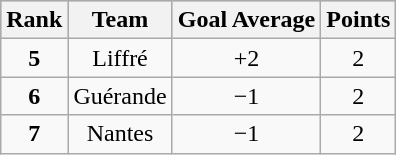<table class="wikitable">
<tr style="background:silver"!>
<th>Rank</th>
<th>Team</th>
<th>Goal Average</th>
<th>Points</th>
</tr>
<tr align="center">
<td><strong>5</strong></td>
<td>Liffré</td>
<td>+2</td>
<td>2</td>
</tr>
<tr align="center">
<td><strong>6</strong></td>
<td>Guérande</td>
<td>−1</td>
<td>2</td>
</tr>
<tr align="center">
<td><strong>7</strong></td>
<td>Nantes</td>
<td>−1</td>
<td>2</td>
</tr>
</table>
